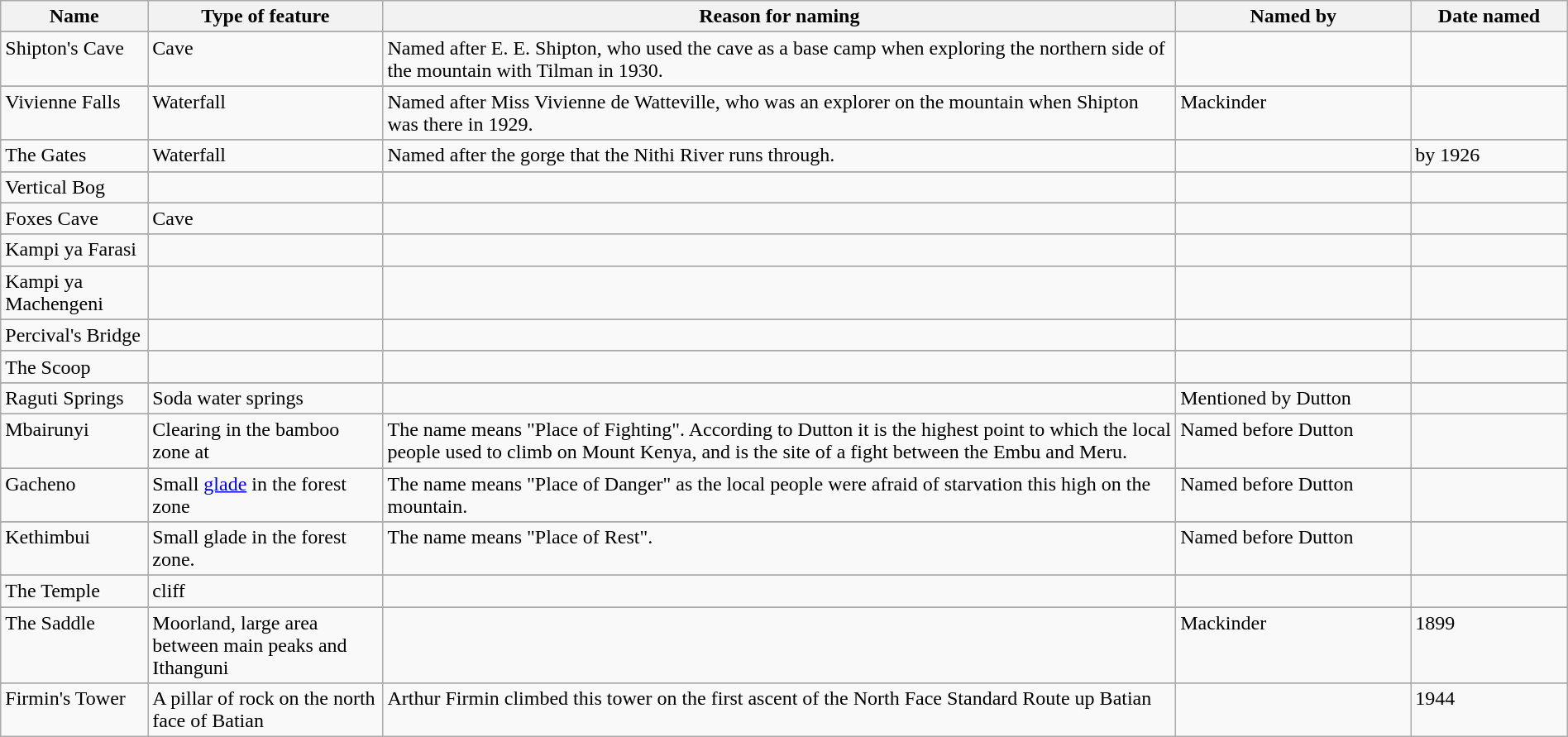<table width=100% class="wikitable sortable" style="text-align:left;" bgcolor="#ffebad">
<tr valign="top">
<th>Name</th>
<th width="15%">Type of feature</th>
<th class="unsortable">Reason for naming</th>
<th width="15%">Named by</th>
<th width="10%">Date named</th>
</tr>
<tr>
</tr>
<tr valign="top">
<td>Shipton's Cave</td>
<td>Cave</td>
<td>Named after E. E. Shipton, who used the cave as a base camp when exploring the northern side of the mountain with Tilman in 1930.</td>
<td></td>
<td></td>
</tr>
<tr>
</tr>
<tr valign="top">
<td>Vivienne Falls</td>
<td>Waterfall</td>
<td>Named after Miss Vivienne de Watteville, who was an explorer on the mountain when Shipton was there in 1929.</td>
<td>Mackinder</td>
<td></td>
</tr>
<tr>
</tr>
<tr valign="top">
<td>The Gates</td>
<td>Waterfall</td>
<td>Named after the gorge that the Nithi River runs through.</td>
<td></td>
<td>by 1926</td>
</tr>
<tr>
</tr>
<tr valign="top">
<td>Vertical Bog</td>
<td></td>
<td></td>
<td></td>
<td></td>
</tr>
<tr>
</tr>
<tr valign="top">
<td>Foxes Cave</td>
<td>Cave</td>
<td></td>
<td></td>
<td></td>
</tr>
<tr>
</tr>
<tr valign="top">
<td>Kampi ya Farasi</td>
<td></td>
<td></td>
<td></td>
<td></td>
</tr>
<tr>
</tr>
<tr valign="top">
<td>Kampi ya Machengeni</td>
<td></td>
<td></td>
<td></td>
<td></td>
</tr>
<tr>
</tr>
<tr valign="top">
<td>Percival's Bridge</td>
<td></td>
<td></td>
<td></td>
<td></td>
</tr>
<tr>
</tr>
<tr valign="top">
<td>The Scoop</td>
<td></td>
<td></td>
<td></td>
<td></td>
</tr>
<tr>
</tr>
<tr valign="top">
<td>Raguti Springs</td>
<td>Soda water springs</td>
<td></td>
<td>Mentioned by Dutton</td>
<td></td>
</tr>
<tr>
</tr>
<tr valign="top">
<td>Mbairunyi</td>
<td>Clearing in the bamboo zone at </td>
<td>The name means "Place of Fighting". According to Dutton it is the highest point to which the local people used to climb on Mount Kenya, and is the site of a fight between the Embu and Meru.</td>
<td>Named before Dutton</td>
<td></td>
</tr>
<tr>
</tr>
<tr valign="top">
<td>Gacheno</td>
<td>Small <a href='#'>glade</a> in the forest zone</td>
<td>The name means "Place of Danger" as the local people were afraid of starvation this high on the mountain.</td>
<td>Named before Dutton</td>
<td></td>
</tr>
<tr>
</tr>
<tr valign="top">
<td>Kethimbui</td>
<td>Small glade in the forest zone.</td>
<td>The name means "Place of Rest".</td>
<td>Named before Dutton</td>
<td></td>
</tr>
<tr>
</tr>
<tr valign="top">
<td>The Temple</td>
<td> cliff</td>
<td></td>
<td></td>
<td></td>
</tr>
<tr>
</tr>
<tr valign="top">
<td>The Saddle</td>
<td>Moorland, large area between main peaks and Ithanguni</td>
<td></td>
<td>Mackinder</td>
<td>1899</td>
</tr>
<tr>
</tr>
<tr valign="top">
<td>Firmin's Tower</td>
<td>A pillar of rock on the north face of Batian</td>
<td>Arthur Firmin climbed this tower on the first ascent of the North Face Standard Route up Batian</td>
<td></td>
<td>1944</td>
</tr>
</table>
